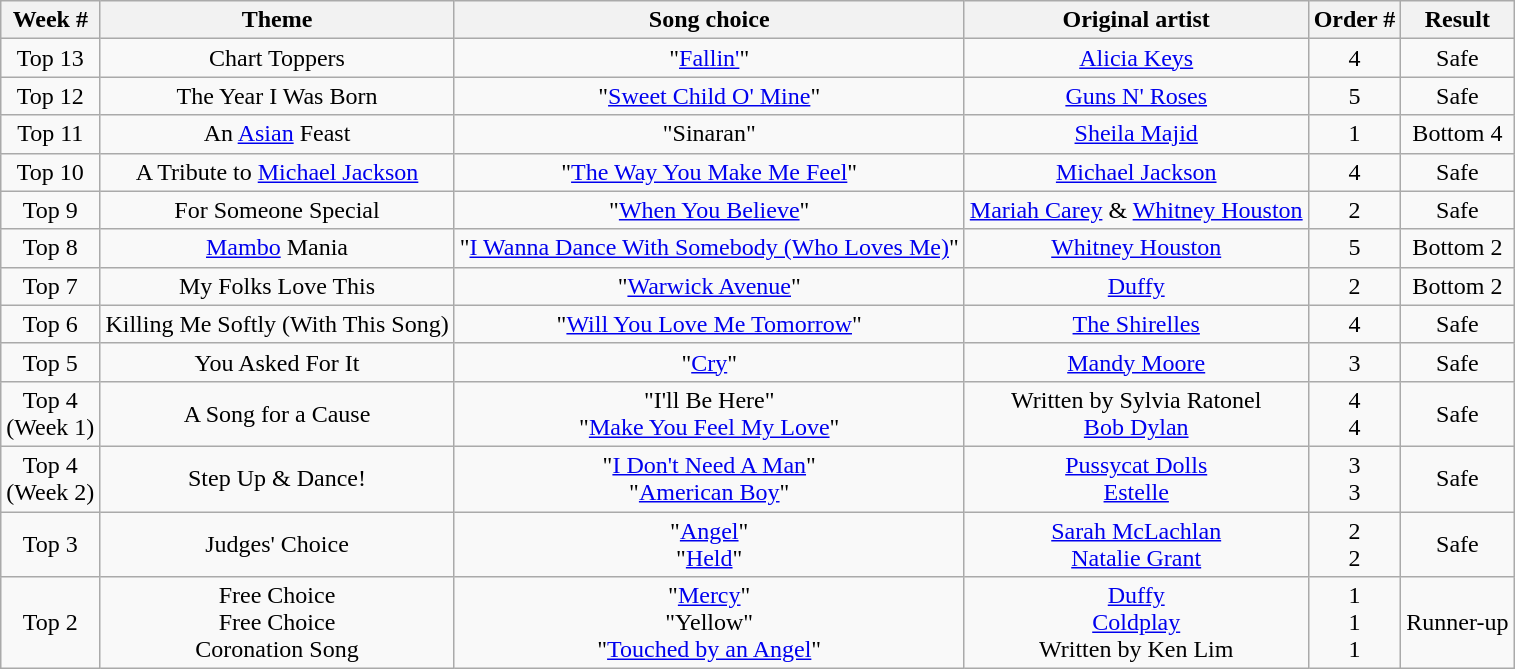<table class="wikitable" style="text-align: center;">
<tr>
<th>Week #</th>
<th>Theme</th>
<th>Song choice</th>
<th>Original artist</th>
<th>Order #</th>
<th>Result</th>
</tr>
<tr>
<td>Top 13</td>
<td>Chart Toppers</td>
<td>"<a href='#'>Fallin'</a>"</td>
<td><a href='#'>Alicia Keys</a></td>
<td>4</td>
<td>Safe</td>
</tr>
<tr>
<td>Top 12</td>
<td>The Year I Was Born</td>
<td>"<a href='#'>Sweet Child O' Mine</a>"</td>
<td><a href='#'>Guns N' Roses</a></td>
<td>5</td>
<td>Safe</td>
</tr>
<tr>
<td>Top 11</td>
<td>An <a href='#'>Asian</a> Feast</td>
<td>"Sinaran"</td>
<td><a href='#'>Sheila Majid</a></td>
<td>1</td>
<td>Bottom 4</td>
</tr>
<tr>
<td>Top 10</td>
<td>A Tribute to <a href='#'>Michael Jackson</a></td>
<td>"<a href='#'>The Way You Make Me Feel</a>"</td>
<td><a href='#'>Michael Jackson</a></td>
<td>4</td>
<td>Safe</td>
</tr>
<tr>
<td>Top 9</td>
<td>For Someone Special</td>
<td>"<a href='#'>When You Believe</a>"</td>
<td><a href='#'>Mariah Carey</a> & <a href='#'>Whitney Houston</a></td>
<td>2</td>
<td>Safe</td>
</tr>
<tr>
<td>Top 8</td>
<td><a href='#'>Mambo</a> Mania</td>
<td>"<a href='#'>I Wanna Dance With Somebody (Who Loves Me)</a>"</td>
<td><a href='#'>Whitney Houston</a></td>
<td>5</td>
<td>Bottom 2</td>
</tr>
<tr>
<td>Top 7</td>
<td>My Folks Love This</td>
<td>"<a href='#'>Warwick Avenue</a>"</td>
<td><a href='#'>Duffy</a></td>
<td>2</td>
<td>Bottom 2</td>
</tr>
<tr>
<td>Top 6</td>
<td>Killing Me Softly (With This Song)</td>
<td>"<a href='#'>Will You Love Me Tomorrow</a>"</td>
<td><a href='#'>The Shirelles</a></td>
<td>4</td>
<td>Safe</td>
</tr>
<tr>
<td>Top 5</td>
<td>You Asked For It</td>
<td>"<a href='#'>Cry</a>"</td>
<td><a href='#'>Mandy Moore</a></td>
<td>3</td>
<td>Safe</td>
</tr>
<tr>
<td>Top 4<br>(Week 1)</td>
<td>A Song for a Cause</td>
<td>"I'll Be Here"<br>"<a href='#'>Make You Feel My Love</a>"</td>
<td>Written by Sylvia Ratonel<br><a href='#'>Bob Dylan</a></td>
<td>4<br>4</td>
<td>Safe</td>
</tr>
<tr>
<td>Top 4<br>(Week 2)</td>
<td>Step Up & Dance!</td>
<td>"<a href='#'>I Don't Need A Man</a>"<br>"<a href='#'>American Boy</a>"</td>
<td><a href='#'>Pussycat Dolls</a><br><a href='#'>Estelle</a></td>
<td>3<br>3</td>
<td>Safe</td>
</tr>
<tr>
<td>Top 3</td>
<td>Judges' Choice</td>
<td>"<a href='#'>Angel</a>"<br>"<a href='#'>Held</a>"</td>
<td><a href='#'>Sarah McLachlan</a><br><a href='#'>Natalie Grant</a></td>
<td>2<br>2</td>
<td>Safe</td>
</tr>
<tr>
<td>Top 2</td>
<td>Free Choice<br>Free Choice<br>Coronation Song</td>
<td>"<a href='#'>Mercy</a>"<br>"Yellow"<br>"<a href='#'>Touched by an Angel</a>"</td>
<td><a href='#'>Duffy</a><br><a href='#'>Coldplay</a><br>Written by Ken Lim</td>
<td>1<br>1<br>1</td>
<td>Runner-up</td>
</tr>
</table>
